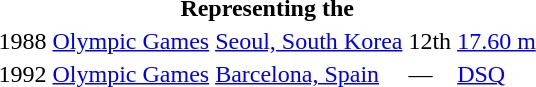<table>
<tr>
<th colspan="5">Representing the </th>
</tr>
<tr>
<td>1988</td>
<td><a href='#'>Olympic Games</a></td>
<td><a href='#'>Seoul, South Korea</a></td>
<td>12th</td>
<td><a href='#'>17.60 m</a></td>
</tr>
<tr>
<td>1992</td>
<td><a href='#'>Olympic Games</a></td>
<td><a href='#'>Barcelona, Spain</a></td>
<td>—</td>
<td><a href='#'>DSQ</a></td>
</tr>
</table>
